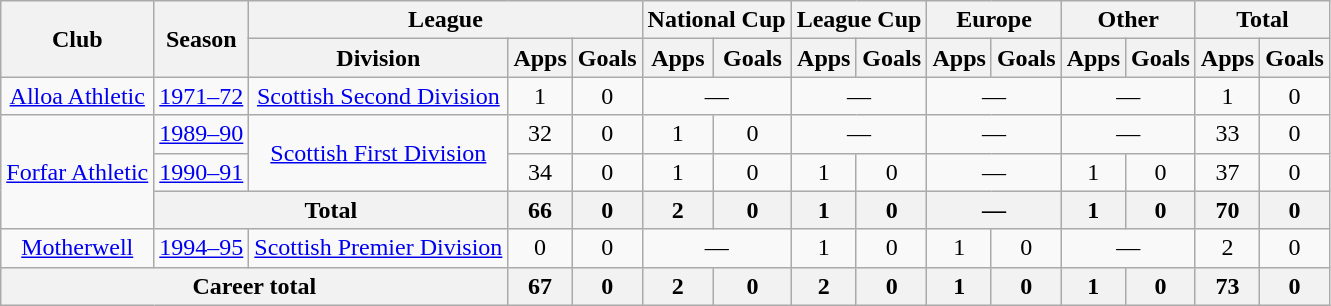<table class="wikitable" style="text-align: center;">
<tr>
<th rowspan="2">Club</th>
<th rowspan="2">Season</th>
<th colspan="3">League</th>
<th colspan="2">National Cup</th>
<th colspan="2">League Cup</th>
<th colspan="2">Europe</th>
<th colspan="2">Other</th>
<th colspan="2">Total</th>
</tr>
<tr>
<th>Division</th>
<th>Apps</th>
<th>Goals</th>
<th>Apps</th>
<th>Goals</th>
<th>Apps</th>
<th>Goals</th>
<th>Apps</th>
<th>Goals</th>
<th>Apps</th>
<th>Goals</th>
<th>Apps</th>
<th>Goals</th>
</tr>
<tr>
<td><a href='#'>Alloa Athletic</a></td>
<td><a href='#'>1971–72</a></td>
<td><a href='#'>Scottish Second Division</a></td>
<td>1</td>
<td>0</td>
<td colspan="2">—</td>
<td colspan="2">—</td>
<td colspan="2">—</td>
<td colspan="2">—</td>
<td>1</td>
<td>0</td>
</tr>
<tr>
<td rowspan="3"><a href='#'>Forfar Athletic</a></td>
<td><a href='#'>1989–90</a></td>
<td rowspan="2"><a href='#'>Scottish First Division</a></td>
<td>32</td>
<td>0</td>
<td>1</td>
<td>0</td>
<td colspan="2">—</td>
<td colspan="2">—</td>
<td colspan="2">—</td>
<td>33</td>
<td>0</td>
</tr>
<tr>
<td><a href='#'>1990–91</a></td>
<td>34</td>
<td>0</td>
<td>1</td>
<td>0</td>
<td>1</td>
<td>0</td>
<td colspan="2">—</td>
<td>1</td>
<td>0</td>
<td>37</td>
<td>0</td>
</tr>
<tr>
<th colspan="2">Total</th>
<th>66</th>
<th>0</th>
<th>2</th>
<th>0</th>
<th>1</th>
<th>0</th>
<th colspan="2">—</th>
<th>1</th>
<th>0</th>
<th>70</th>
<th>0</th>
</tr>
<tr>
<td><a href='#'>Motherwell</a></td>
<td><a href='#'>1994–95</a></td>
<td><a href='#'>Scottish Premier Division</a></td>
<td>0</td>
<td>0</td>
<td colspan="2">—</td>
<td>1</td>
<td>0</td>
<td>1</td>
<td>0</td>
<td colspan="2">—</td>
<td>2</td>
<td>0</td>
</tr>
<tr>
<th colspan="3">Career total</th>
<th>67</th>
<th>0</th>
<th>2</th>
<th>0</th>
<th>2</th>
<th>0</th>
<th>1</th>
<th>0</th>
<th>1</th>
<th>0</th>
<th>73</th>
<th>0</th>
</tr>
</table>
